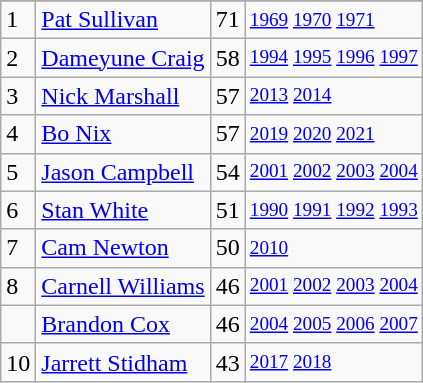<table class="wikitable">
<tr>
</tr>
<tr>
<td>1</td>
<td><a href='#'>Pat Sullivan</a></td>
<td><abbr>71</abbr></td>
<td style="font-size:80%;"><a href='#'>1969</a> <a href='#'>1970</a> <a href='#'>1971</a></td>
</tr>
<tr>
<td>2</td>
<td><a href='#'>Dameyune Craig</a></td>
<td><abbr>58</abbr></td>
<td style="font-size:80%;"><a href='#'>1994</a> <a href='#'>1995</a> <a href='#'>1996</a> <a href='#'>1997</a></td>
</tr>
<tr>
<td>3</td>
<td><a href='#'>Nick Marshall</a></td>
<td><abbr>57</abbr></td>
<td style="font-size:80%;"><a href='#'>2013</a> <a href='#'>2014</a></td>
</tr>
<tr>
<td>4</td>
<td><a href='#'>Bo Nix</a></td>
<td><abbr>57</abbr></td>
<td style="font-size:80%;"><a href='#'>2019</a> <a href='#'>2020</a> <a href='#'>2021</a></td>
</tr>
<tr>
<td>5</td>
<td><a href='#'>Jason Campbell</a></td>
<td><abbr>54</abbr></td>
<td style="font-size:80%;"><a href='#'>2001</a> <a href='#'>2002</a> <a href='#'>2003</a> <a href='#'>2004</a></td>
</tr>
<tr>
<td>6</td>
<td><a href='#'>Stan White</a></td>
<td><abbr>51</abbr></td>
<td style="font-size:80%;"><a href='#'>1990</a> <a href='#'>1991</a> <a href='#'>1992</a> <a href='#'>1993</a></td>
</tr>
<tr>
<td>7</td>
<td><a href='#'>Cam Newton</a></td>
<td><abbr>50</abbr></td>
<td style="font-size:80%;"><a href='#'>2010</a></td>
</tr>
<tr>
<td>8</td>
<td><a href='#'>Carnell Williams</a></td>
<td><abbr>46</abbr></td>
<td style="font-size:80%;"><a href='#'>2001</a> <a href='#'>2002</a> <a href='#'>2003</a> <a href='#'>2004</a></td>
</tr>
<tr>
<td></td>
<td><a href='#'>Brandon Cox</a></td>
<td><abbr>46</abbr></td>
<td style="font-size:80%;"><a href='#'>2004</a> <a href='#'>2005</a> <a href='#'>2006</a> <a href='#'>2007</a></td>
</tr>
<tr>
<td>10</td>
<td><a href='#'>Jarrett Stidham</a></td>
<td><abbr>43</abbr></td>
<td style="font-size:80%;"><a href='#'>2017</a> <a href='#'>2018</a></td>
</tr>
</table>
